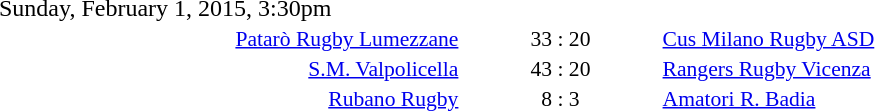<table style="width:70%;" cellspacing="1">
<tr>
<th width=35%></th>
<th width=15%></th>
<th></th>
</tr>
<tr>
<td>Sunday, February 1, 2015, 3:30pm</td>
</tr>
<tr style=font-size:90%>
<td align=right><a href='#'>Patarò Rugby Lumezzane</a></td>
<td align=center>33 : 20</td>
<td><a href='#'>Cus Milano Rugby ASD</a></td>
</tr>
<tr style=font-size:90%>
<td align=right><a href='#'>S.M. Valpolicella</a></td>
<td align=center>43 : 20</td>
<td><a href='#'>Rangers Rugby Vicenza</a></td>
</tr>
<tr style=font-size:90%>
<td align=right><a href='#'>Rubano Rugby</a></td>
<td align=center>8 : 3</td>
<td><a href='#'>Amatori R. Badia</a></td>
</tr>
</table>
